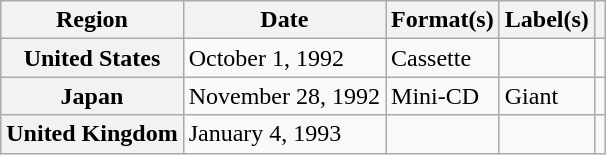<table class="wikitable plainrowheaders">
<tr>
<th scope="col">Region</th>
<th scope="col">Date</th>
<th scope="col">Format(s)</th>
<th scope="col">Label(s)</th>
<th scope="col"></th>
</tr>
<tr>
<th scope="row">United States</th>
<td>October 1, 1992</td>
<td>Cassette</td>
<td></td>
<td></td>
</tr>
<tr>
<th scope="row">Japan</th>
<td>November 28, 1992</td>
<td>Mini-CD</td>
<td>Giant</td>
<td></td>
</tr>
<tr>
<th scope="row">United Kingdom</th>
<td>January 4, 1993</td>
<td></td>
<td></td>
<td></td>
</tr>
</table>
